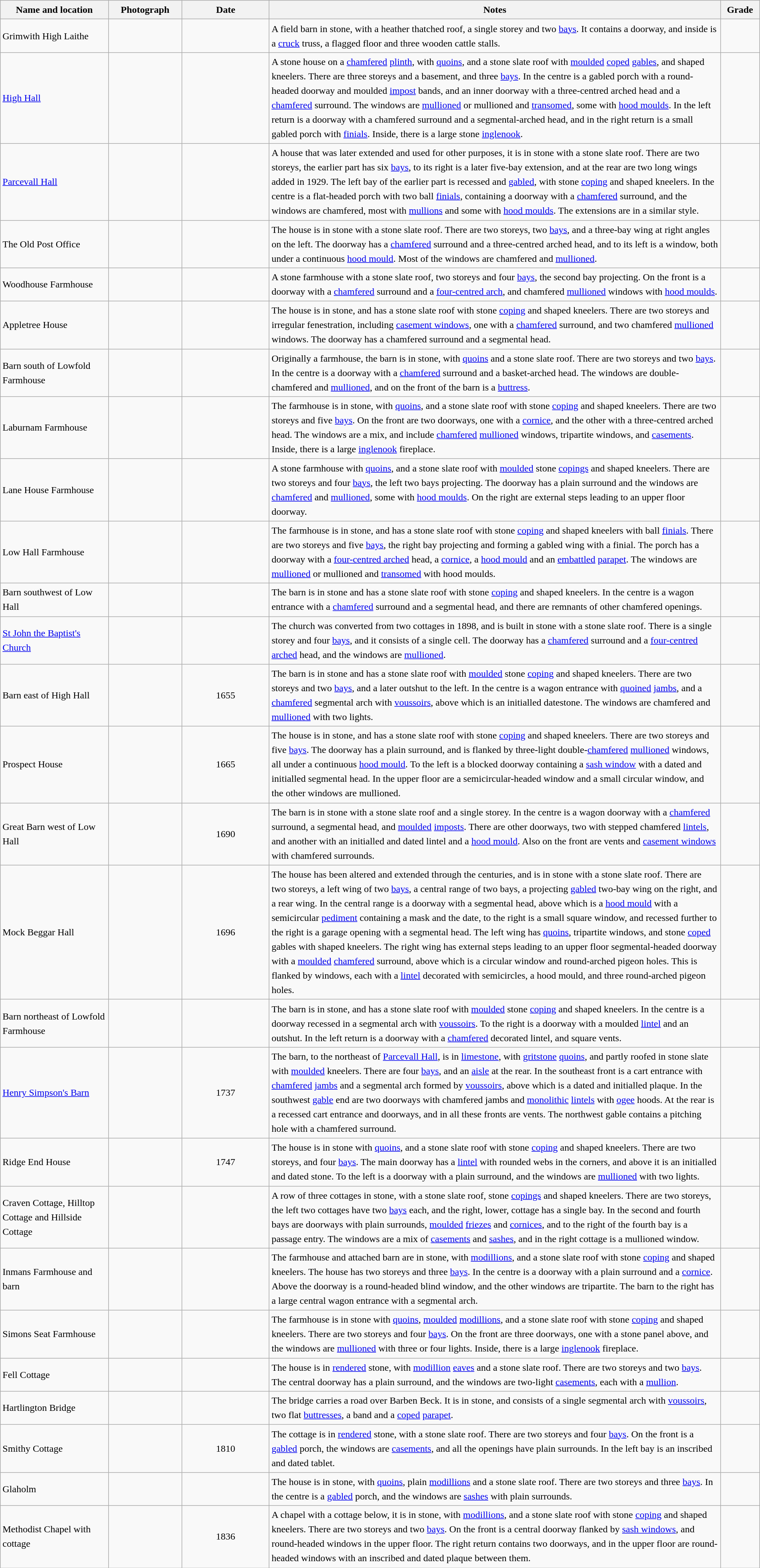<table class="wikitable sortable plainrowheaders" style="width:100%; border:0px; text-align:left; line-height:150%">
<tr>
<th scope="col"  style="width:150px">Name and location</th>
<th scope="col"  style="width:100px" class="unsortable">Photograph</th>
<th scope="col"  style="width:120px">Date</th>
<th scope="col"  style="width:650px" class="unsortable">Notes</th>
<th scope="col"  style="width:50px">Grade</th>
</tr>
<tr>
<td>Grimwith High Laithe<br><small></small></td>
<td></td>
<td align="center"></td>
<td>A field barn in stone, with a heather thatched roof, a single storey and two <a href='#'>bays</a>.  It contains a doorway, and inside is a <a href='#'>cruck</a> truss, a flagged floor and three wooden cattle stalls.</td>
<td align="center" ></td>
</tr>
<tr>
<td><a href='#'>High Hall</a><br><small></small></td>
<td></td>
<td align="center"></td>
<td>A stone house on a <a href='#'>chamfered</a> <a href='#'>plinth</a>, with <a href='#'>quoins</a>, and a stone slate roof with <a href='#'>moulded</a> <a href='#'>coped</a> <a href='#'>gables</a>, and shaped kneelers.  There are three storeys and a basement, and three <a href='#'>bays</a>.  In the centre is a gabled porch with a round-headed doorway and moulded <a href='#'>impost</a> bands, and an inner doorway with a three-centred arched head and a <a href='#'>chamfered</a> surround.  The windows are <a href='#'>mullioned</a> or mullioned and <a href='#'>transomed</a>, some with <a href='#'>hood moulds</a>.  In the left return is a doorway with a chamfered surround and a segmental-arched head, and in the right return is a small gabled porch with <a href='#'>finials</a>.  Inside, there is a large stone <a href='#'>inglenook</a>.</td>
<td align="center" ></td>
</tr>
<tr>
<td><a href='#'>Parcevall Hall</a><br><small></small></td>
<td></td>
<td align="center"></td>
<td>A house that was later extended and used for other purposes, it is in stone with a stone slate roof.  There are two storeys, the earlier part has six <a href='#'>bays</a>, to its right is a later five-bay extension, and at the rear are two long wings added in 1929.  The left bay of the earlier part is recessed and <a href='#'>gabled</a>, with stone <a href='#'>coping</a> and shaped kneelers.  In the centre is a flat-headed porch with two ball <a href='#'>finials</a>, containing a doorway with a <a href='#'>chamfered</a> surround, and the windows are chamfered, most with <a href='#'>mullions</a> and some with <a href='#'>hood moulds</a>. The extensions are in a similar style.</td>
<td align="center" ></td>
</tr>
<tr>
<td>The Old Post Office<br><small></small></td>
<td></td>
<td align="center"></td>
<td>The house is in stone with a stone slate roof.  There are two storeys, two <a href='#'>bays</a>, and a three-bay wing at right angles on the left.  The doorway has a <a href='#'>chamfered</a> surround and a three-centred arched head, and to its left is a window, both under a continuous <a href='#'>hood mould</a>.  Most of the windows are chamfered and <a href='#'>mullioned</a>.</td>
<td align="center" ></td>
</tr>
<tr>
<td>Woodhouse Farmhouse<br><small></small></td>
<td></td>
<td align="center"></td>
<td>A stone farmhouse with a stone slate roof, two storeys and four <a href='#'>bays</a>, the second bay projecting.  On the front is a doorway with a <a href='#'>chamfered</a> surround and a <a href='#'>four-centred arch</a>, and chamfered <a href='#'>mullioned</a> windows with <a href='#'>hood moulds</a>.</td>
<td align="center" ></td>
</tr>
<tr>
<td>Appletree House<br><small></small></td>
<td></td>
<td align="center"></td>
<td>The house is in stone, and has a stone slate roof with stone <a href='#'>coping</a> and shaped kneelers.  There are two storeys and irregular fenestration, including <a href='#'>casement windows</a>, one with a <a href='#'>chamfered</a> surround, and two chamfered <a href='#'>mullioned</a> windows. The doorway has a chamfered surround and a segmental head.</td>
<td align="center" ></td>
</tr>
<tr>
<td>Barn south of Lowfold Farmhouse<br><small></small></td>
<td></td>
<td align="center"></td>
<td>Originally a farmhouse, the barn is in stone, with <a href='#'>quoins</a> and a stone slate roof.  There are two storeys and two <a href='#'>bays</a>.  In the centre is a doorway with a <a href='#'>chamfered</a> surround and a basket-arched head.  The windows are double-chamfered and <a href='#'>mullioned</a>, and on the front of the barn is a <a href='#'>buttress</a>.</td>
<td align="center" ></td>
</tr>
<tr>
<td>Laburnam Farmhouse<br><small></small></td>
<td></td>
<td align="center"></td>
<td>The farmhouse is in stone, with <a href='#'>quoins</a>, and a stone slate roof with stone <a href='#'>coping</a> and shaped kneelers.  There are two storeys and five <a href='#'>bays</a>.  On the front are two doorways, one with a <a href='#'>cornice</a>, and the other with a three-centred arched head.  The windows are a mix, and include <a href='#'>chamfered</a> <a href='#'>mullioned</a> windows, tripartite windows, and <a href='#'>casements</a>.  Inside, there is a large <a href='#'>inglenook</a> fireplace.</td>
<td align="center" ></td>
</tr>
<tr>
<td>Lane House Farmhouse<br><small></small></td>
<td></td>
<td align="center"></td>
<td>A stone farmhouse with <a href='#'>quoins</a>, and a stone slate roof with <a href='#'>moulded</a> stone <a href='#'>copings</a> and shaped kneelers.  There are two storeys and four <a href='#'>bays</a>, the left two bays projecting.  The doorway has a plain surround and the windows are <a href='#'>chamfered</a> and <a href='#'>mullioned</a>, some with <a href='#'>hood moulds</a>.  On the right are external steps leading to an upper floor doorway.</td>
<td align="center" ></td>
</tr>
<tr>
<td>Low Hall Farmhouse<br><small></small></td>
<td></td>
<td align="center"></td>
<td>The farmhouse is in stone, and has a stone slate roof with stone <a href='#'>coping</a> and shaped kneelers with ball <a href='#'>finials</a>.  There are two storeys and five <a href='#'>bays</a>, the right bay projecting and forming a gabled wing with a finial.  The porch has a doorway with a <a href='#'>four-centred arched</a> head, a <a href='#'>cornice</a>, a <a href='#'>hood mould</a> and an <a href='#'>embattled</a> <a href='#'>parapet</a>.  The windows are <a href='#'>mullioned</a> or mullioned and <a href='#'>transomed</a> with hood moulds.</td>
<td align="center" ></td>
</tr>
<tr>
<td>Barn southwest of Low Hall<br><small></small></td>
<td></td>
<td align="center"></td>
<td>The barn is in stone and has a stone slate roof with stone <a href='#'>coping</a> and shaped kneelers.  In the centre is a wagon entrance with a <a href='#'>chamfered</a> surround and a segmental head, and there are remnants of other chamfered openings.</td>
<td align="center" ></td>
</tr>
<tr>
<td><a href='#'>St John the Baptist's Church</a><br><small></small></td>
<td></td>
<td align="center"></td>
<td>The church was converted from two cottages in 1898, and is built in stone with a stone slate roof.  There is a single storey and four <a href='#'>bays</a>, and it consists of a single cell.  The doorway has a <a href='#'>chamfered</a> surround and a <a href='#'>four-centred arched</a> head, and the windows are <a href='#'>mullioned</a>.</td>
<td align="center" ></td>
</tr>
<tr>
<td>Barn east of High Hall<br><small></small></td>
<td></td>
<td align="center">1655</td>
<td>The barn is in stone and has a stone slate roof with <a href='#'>moulded</a> stone <a href='#'>coping</a> and shaped kneelers.  There are two storeys and two <a href='#'>bays</a>, and a later outshut to the left.  In the centre is a wagon entrance with <a href='#'>quoined</a> <a href='#'>jambs</a>, and a <a href='#'>chamfered</a> segmental arch with <a href='#'>voussoirs</a>, above which is an initialled datestone.  The windows are chamfered and <a href='#'>mullioned</a> with two lights.</td>
<td align="center" ></td>
</tr>
<tr>
<td>Prospect House<br><small></small></td>
<td></td>
<td align="center">1665</td>
<td>The house is in stone, and has a stone slate roof with stone <a href='#'>coping</a> and shaped kneelers.  There are two storeys and five <a href='#'>bays</a>.  The doorway has a plain surround, and is flanked by three-light double-<a href='#'>chamfered</a> <a href='#'>mullioned</a> windows, all under a continuous <a href='#'>hood mould</a>.  To the left is a blocked doorway containing a <a href='#'>sash window</a> with a dated and initialled segmental head.  In the upper floor are a semicircular-headed window and a small circular window, and the other windows are mullioned.</td>
<td align="center" ></td>
</tr>
<tr>
<td>Great Barn west of Low Hall<br><small></small></td>
<td></td>
<td align="center">1690</td>
<td>The barn is in stone with a stone slate roof and a single storey.  In the centre is a wagon doorway with a <a href='#'>chamfered</a> surround, a segmental head, and <a href='#'>moulded</a> <a href='#'>imposts</a>.  There are other doorways, two with stepped chamfered <a href='#'>lintels</a>, and another with an initialled and dated lintel and a <a href='#'>hood mould</a>.  Also on the front are vents and <a href='#'>casement windows</a> with chamfered surrounds.</td>
<td align="center" ></td>
</tr>
<tr>
<td>Mock Beggar Hall<br><small></small></td>
<td></td>
<td align="center">1696</td>
<td>The house has been altered and extended through the centuries, and is in stone with a stone slate roof.  There are two storeys, a left wing of two <a href='#'>bays</a>, a central range of two bays, a projecting <a href='#'>gabled</a> two-bay wing on the right, and a rear wing.  In the central range is a doorway with a segmental head, above which is a <a href='#'>hood mould</a> with a semicircular <a href='#'>pediment</a> containing a mask and the date, to the right is a small square window, and recessed further to the right is a garage opening with a segmental head.  The left wing has <a href='#'>quoins</a>, tripartite windows, and stone <a href='#'>coped</a> gables with shaped kneelers.  The right wing has external steps leading to an upper floor segmental-headed doorway with a <a href='#'>moulded</a> <a href='#'>chamfered</a> surround, above which is a circular window and round-arched pigeon holes.  This is flanked by windows, each with a <a href='#'>lintel</a> decorated with semicircles, a hood mould, and three round-arched pigeon holes.</td>
<td align="center" ></td>
</tr>
<tr>
<td>Barn northeast of Lowfold Farmhouse<br><small></small></td>
<td></td>
<td align="center"></td>
<td>The barn is in stone, and has a stone slate roof with <a href='#'>moulded</a> stone <a href='#'>coping</a> and shaped kneelers. In the centre is a doorway recessed in a segmental arch with <a href='#'>voussoirs</a>.  To the right is a doorway with a moulded <a href='#'>lintel</a> and an outshut.  In the left return is a doorway with a <a href='#'>chamfered</a> decorated lintel, and square vents.</td>
<td align="center" ></td>
</tr>
<tr>
<td><a href='#'>Henry Simpson's Barn</a><br><small></small></td>
<td></td>
<td align="center">1737</td>
<td>The barn, to the northeast of <a href='#'>Parcevall Hall</a>, is in <a href='#'>limestone</a>, with <a href='#'>gritstone</a> <a href='#'>quoins</a>, and partly roofed in stone slate with <a href='#'>moulded</a> kneelers.  There are four <a href='#'>bays</a>, and an <a href='#'>aisle</a> at the rear.  In the southeast front is a cart entrance with <a href='#'>chamfered</a> <a href='#'>jambs</a> and a segmental arch formed by <a href='#'>voussoirs</a>, above which is a dated and initialled plaque.  In the southwest <a href='#'>gable</a> end are two doorways with chamfered jambs and <a href='#'>monolithic</a> <a href='#'>lintels</a> with <a href='#'>ogee</a> hoods.  At the rear is a recessed cart entrance and doorways, and in all these fronts are vents.  The northwest gable contains a pitching hole with a chamfered surround.</td>
<td align="center" ></td>
</tr>
<tr>
<td>Ridge End House<br><small></small></td>
<td></td>
<td align="center">1747</td>
<td>The house is in stone with <a href='#'>quoins</a>, and a stone slate roof with stone <a href='#'>coping</a> and shaped kneelers.  There are two storeys, and four <a href='#'>bays</a>.  The main doorway has a <a href='#'>lintel</a> with rounded webs in the corners, and above it is an initialled and dated stone.  To the left is a doorway with a plain surround, and the windows are <a href='#'>mullioned</a> with two lights.</td>
<td align="center" ></td>
</tr>
<tr>
<td>Craven Cottage, Hilltop Cottage and Hillside Cottage<br><small></small></td>
<td></td>
<td align="center"></td>
<td>A row of three cottages in stone, with a stone slate roof, stone <a href='#'>copings</a> and shaped kneelers.  There are two storeys, the left two cottages have two <a href='#'>bays</a> each, and the right, lower, cottage has a single bay.  In the second and fourth bays are doorways with plain surrounds, <a href='#'>moulded</a> <a href='#'>friezes</a> and <a href='#'>cornices</a>, and to the right of the fourth bay is a passage entry.  The windows are a mix of <a href='#'>casements</a> and <a href='#'>sashes</a>, and in the right cottage is a mullioned window.</td>
<td align="center" ></td>
</tr>
<tr>
<td>Inmans Farmhouse and barn<br><small></small></td>
<td></td>
<td align="center"></td>
<td>The farmhouse and attached barn are in stone, with <a href='#'>modillions</a>, and a stone slate roof with stone <a href='#'>coping</a> and shaped kneelers.  The house has two storeys and three <a href='#'>bays</a>.  In the centre is a doorway with a plain surround and a <a href='#'>cornice</a>.  Above the doorway is a round-headed blind window, and the other windows are tripartite.  The barn to the right has a large central wagon entrance with a segmental arch.</td>
<td align="center" ></td>
</tr>
<tr>
<td>Simons Seat Farmhouse<br><small></small></td>
<td></td>
<td align="center"></td>
<td>The farmhouse is in stone with <a href='#'>quoins</a>, <a href='#'>moulded</a> <a href='#'>modillions</a>, and a stone slate roof with stone <a href='#'>coping</a> and shaped kneelers.  There are two storeys and four <a href='#'>bays</a>.  On the front are three doorways, one with a stone panel above, and the windows are <a href='#'>mullioned</a> with three or four lights.  Inside, there is a large <a href='#'>inglenook</a> fireplace.</td>
<td align="center" ></td>
</tr>
<tr>
<td>Fell Cottage<br><small></small></td>
<td></td>
<td align="center"></td>
<td>The house is in <a href='#'>rendered</a> stone, with <a href='#'>modillion</a> <a href='#'>eaves</a> and a stone slate roof.  There are two storeys and two <a href='#'>bays</a>.  The central doorway has a plain surround, and the windows are two-light <a href='#'>casements</a>, each with a <a href='#'>mullion</a>.</td>
<td align="center" ></td>
</tr>
<tr>
<td>Hartlington Bridge<br><small></small></td>
<td></td>
<td align="center"></td>
<td>The bridge carries a road over Barben Beck.  It is in stone, and consists of a single segmental arch with <a href='#'>voussoirs</a>, two flat <a href='#'>buttresses</a>, a band and a <a href='#'>coped</a> <a href='#'>parapet</a>.</td>
<td align="center" ></td>
</tr>
<tr>
<td>Smithy Cottage<br><small></small></td>
<td></td>
<td align="center">1810</td>
<td>The cottage is in <a href='#'>rendered</a> stone, with a stone slate roof.  There are two storeys and four <a href='#'>bays</a>.  On the front is a <a href='#'>gabled</a> porch, the windows are <a href='#'>casements</a>, and all the openings have plain surrounds.  In the left bay is an inscribed and dated tablet.</td>
<td align="center" ></td>
</tr>
<tr>
<td>Glaholm<br><small></small></td>
<td></td>
<td align="center"></td>
<td>The house is in stone, with <a href='#'>quoins</a>, plain <a href='#'>modillions</a> and a stone slate roof.  There are two storeys and three <a href='#'>bays</a>.  In the centre is a <a href='#'>gabled</a> porch, and the windows are <a href='#'>sashes</a> with plain surrounds.</td>
<td align="center" ></td>
</tr>
<tr>
<td>Methodist Chapel with cottage<br><small></small></td>
<td></td>
<td align="center">1836</td>
<td>A chapel with a cottage below, it is in stone, with <a href='#'>modillions</a>, and a stone slate roof with stone <a href='#'>coping</a> and shaped kneelers.  There are two storeys and two <a href='#'>bays</a>.  On the front is a central doorway flanked by <a href='#'>sash windows</a>, and round-headed windows in the upper floor.  The right return contains two doorways, and  in the upper floor are round-headed windows with an inscribed and dated plaque between them.</td>
<td align="center" ></td>
</tr>
<tr>
</tr>
</table>
